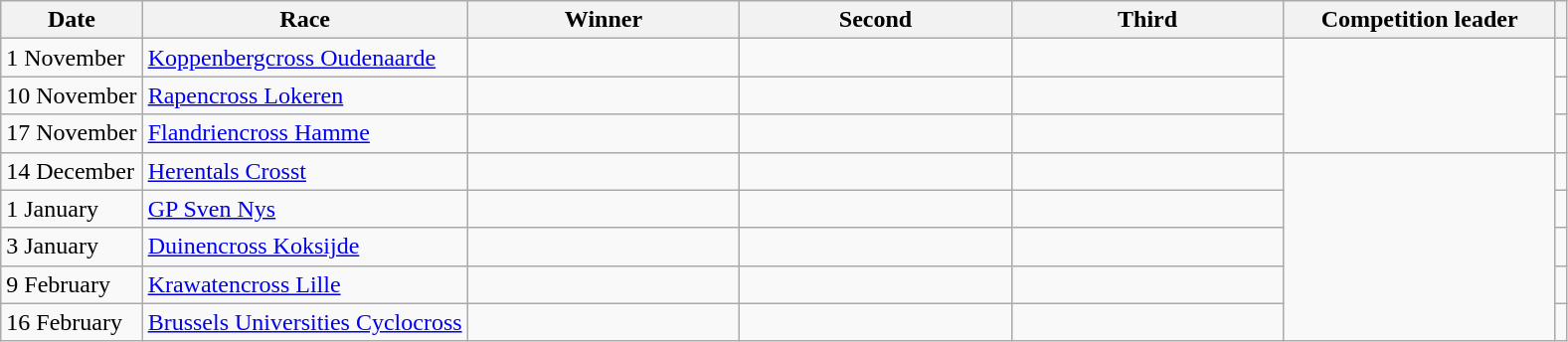<table class="wikitable" style="font-size: 100%; white-space: nowrap;">
<tr>
<th>Date</th>
<th>Race</th>
<th width="175">Winner</th>
<th width="175">Second</th>
<th width="175">Third</th>
<th width="175">Competition leader</th>
<th></th>
</tr>
<tr>
<td>1 November</td>
<td><a href='#'>Koppenbergcross Oudenaarde</a></td>
<td></td>
<td></td>
<td></td>
<td rowspan=3></td>
<td></td>
</tr>
<tr>
<td>10 November</td>
<td><a href='#'>Rapencross Lokeren</a></td>
<td></td>
<td></td>
<td></td>
<td></td>
</tr>
<tr>
<td>17 November</td>
<td><a href='#'>Flandriencross Hamme</a></td>
<td></td>
<td></td>
<td></td>
<td></td>
</tr>
<tr>
<td>14 December</td>
<td><a href='#'>Herentals Crosst</a></td>
<td></td>
<td></td>
<td></td>
<td rowspan="5"></td>
<td></td>
</tr>
<tr>
<td>1 January</td>
<td><a href='#'> GP Sven Nys</a></td>
<td></td>
<td></td>
<td></td>
<td></td>
</tr>
<tr>
<td>3 January</td>
<td><a href='#'>Duinencross Koksijde</a></td>
<td></td>
<td></td>
<td></td>
<td></td>
</tr>
<tr>
<td>9 February</td>
<td><a href='#'>Krawatencross Lille</a></td>
<td></td>
<td></td>
<td></td>
<td></td>
</tr>
<tr>
<td>16 February</td>
<td><a href='#'>Brussels Universities Cyclocross</a></td>
<td></td>
<td></td>
<td></td>
<td></td>
</tr>
</table>
